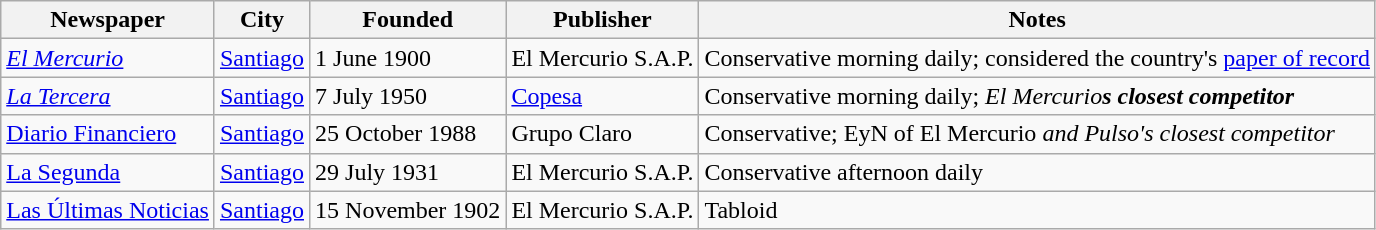<table class="wikitable sortable">
<tr>
<th><strong>Newspaper</strong></th>
<th><strong>City</strong></th>
<th><strong>Founded</strong></th>
<th><strong>Publisher</strong></th>
<th><strong>Notes</strong></th>
</tr>
<tr>
<td><em><a href='#'>El Mercurio</a></em></td>
<td><a href='#'>Santiago</a></td>
<td>1 June 1900</td>
<td>El Mercurio S.A.P.</td>
<td>Conservative morning daily; considered the country's <a href='#'>paper of record</a></td>
</tr>
<tr>
<td><em><a href='#'>La Tercera</a></em></td>
<td><a href='#'>Santiago</a></td>
<td>7 July 1950</td>
<td><a href='#'>Copesa</a></td>
<td>Conservative morning daily; <em>El Mercurio<strong>s closest competitor</td>
</tr>
<tr>
<td></em><a href='#'>Diario Financiero</a><em></td>
<td><a href='#'>Santiago</a></td>
<td>25 October 1988</td>
<td>Grupo Claro</td>
<td>Conservative; </em>EyN of El Mercurio<em> and Pulso's closest competitor</td>
</tr>
<tr>
<td></em><a href='#'>La Segunda</a><em></td>
<td><a href='#'>Santiago</a></td>
<td>29 July 1931</td>
<td>El Mercurio S.A.P.</td>
<td>Conservative afternoon daily</td>
</tr>
<tr>
<td></em><a href='#'>Las Últimas Noticias</a><em></td>
<td><a href='#'>Santiago</a></td>
<td>15 November 1902</td>
<td>El Mercurio S.A.P.</td>
<td>Tabloid</td>
</tr>
</table>
